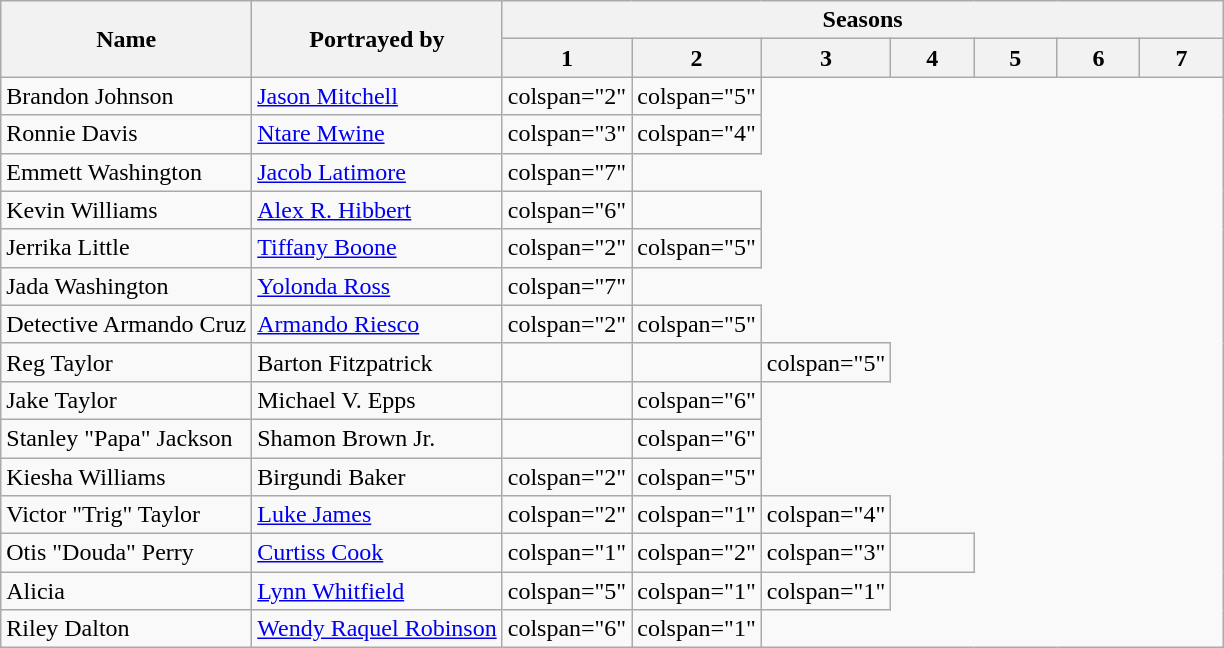<table class="wikitable plainrowheaders">
<tr>
<th scope="col" rowspan="2">Name</th>
<th scope="col" rowspan="2">Portrayed by</th>
<th scope="col" colspan="7">Seasons</th>
</tr>
<tr>
<th scope="col" style="width:3em;">1</th>
<th scope="col" style="width:3em;">2</th>
<th scope="col" style="width:3em;">3</th>
<th scope="col" style="width:3em;">4</th>
<th scope="col" style="width:3em;">5</th>
<th scope="col" style="width:3em;">6</th>
<th scope="col" style="width:3em;">7</th>
</tr>
<tr>
<td scope="row">Brandon Johnson</td>
<td><a href='#'>Jason Mitchell</a></td>
<td>colspan="2" </td>
<td>colspan="5" </td>
</tr>
<tr>
<td scope="row">Ronnie Davis</td>
<td><a href='#'>Ntare Mwine</a></td>
<td>colspan="3" </td>
<td>colspan="4" </td>
</tr>
<tr>
<td scope="row">Emmett Washington</td>
<td><a href='#'>Jacob Latimore</a></td>
<td>colspan="7" </td>
</tr>
<tr>
<td scope="row">Kevin Williams</td>
<td><a href='#'>Alex R. Hibbert</a></td>
<td>colspan="6" </td>
<td></td>
</tr>
<tr>
<td scope="row">Jerrika Little</td>
<td><a href='#'>Tiffany Boone</a></td>
<td>colspan="2" </td>
<td>colspan="5" </td>
</tr>
<tr>
<td scope="row">Jada Washington</td>
<td><a href='#'>Yolonda Ross</a></td>
<td>colspan="7" </td>
</tr>
<tr>
<td scope="row">Detective Armando Cruz</td>
<td><a href='#'>Armando Riesco</a></td>
<td>colspan="2" </td>
<td>colspan="5" </td>
</tr>
<tr>
<td scope="row">Reg Taylor</td>
<td>Barton Fitzpatrick</td>
<td></td>
<td></td>
<td>colspan="5" </td>
</tr>
<tr>
<td scope="row">Jake Taylor</td>
<td>Michael V. Epps</td>
<td></td>
<td>colspan="6" </td>
</tr>
<tr>
<td scope="row">Stanley "Papa" Jackson</td>
<td>Shamon Brown Jr.</td>
<td></td>
<td>colspan="6" </td>
</tr>
<tr>
<td scope="row">Kiesha Williams</td>
<td>Birgundi Baker</td>
<td>colspan="2" </td>
<td>colspan="5" </td>
</tr>
<tr>
<td scope="row">Victor "Trig" Taylor</td>
<td><a href='#'>Luke James</a></td>
<td>colspan="2" </td>
<td>colspan="1" </td>
<td>colspan="4" </td>
</tr>
<tr>
<td scope="row">Otis "Douda" Perry</td>
<td><a href='#'>Curtiss Cook</a></td>
<td>colspan="1" </td>
<td>colspan="2" </td>
<td>colspan="3" </td>
<td></td>
</tr>
<tr>
<td>Alicia</td>
<td scope="row"><a href='#'>Lynn Whitfield</a></td>
<td>colspan="5" </td>
<td>colspan="1" </td>
<td>colspan="1" </td>
</tr>
<tr>
<td>Riley Dalton</td>
<td><a href='#'>Wendy Raquel Robinson</a></td>
<td>colspan="6" </td>
<td>colspan="1" </td>
</tr>
</table>
